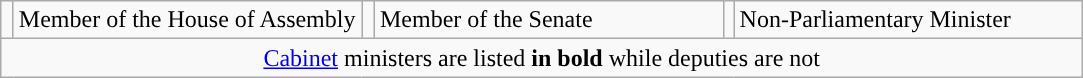<table class="wikitable">
<tr>
<td style="width: 1px; background: "></td>
<td width="225">Member of the House of Assembly</td>
<td style="width: 1px; background: "></td>
<td width="225">Member of the Senate</td>
<td></td>
<td width="225">Non-Parliamentary Minister</td>
</tr>
<tr style="text-align: center;">
<td colspan="7"><a href='#'>Cabinet</a> ministers are listed <strong>in bold</strong> while deputies are not</td>
</tr>
</table>
